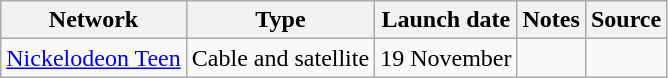<table class="wikitable sortable">
<tr>
<th>Network</th>
<th>Type</th>
<th>Launch date</th>
<th>Notes</th>
<th>Source</th>
</tr>
<tr>
<td><a href='#'>Nickelodeon Teen</a></td>
<td>Cable and satellite</td>
<td>19 November</td>
<td></td>
<td></td>
</tr>
</table>
